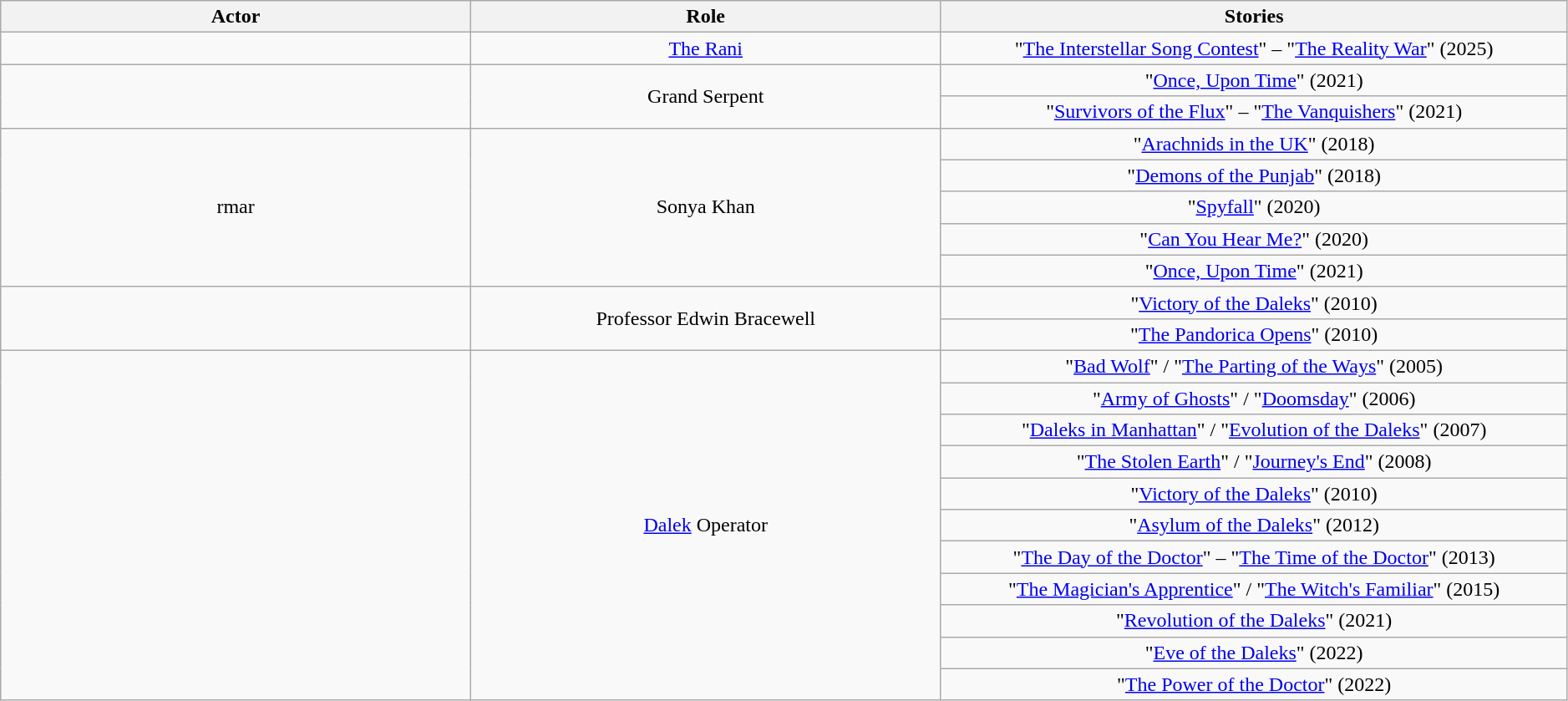<table class="wikitable plainrowheaders sortable" style="text-align:center; width:99%;">
<tr>
<th style="width:30%;">Actor</th>
<th scope="col" style="width:30%;">Role</th>
<th scope="col" style="width:40%;">Stories</th>
</tr>
<tr>
<td scope="row"></td>
<td scope="row"><a href='#'>The Rani</a></td>
<td data-sort-value="318">"<a href='#'>The Interstellar Song Contest</a>" – "<a href='#'>The Reality War</a>" (2025)</td>
</tr>
<tr>
<td scope="row" rowspan="2"></td>
<td rowspan="2">Grand Serpent</td>
<td data-sort-value="297c">"<a href='#'>Once, Upon Time</a>" (2021)</td>
</tr>
<tr>
<td data-sort-value="297e">"<a href='#'>Survivors of the Flux</a>" – "<a href='#'>The Vanquishers</a>" (2021)</td>
</tr>
<tr>
<td scope="row" rowspan="5">rmar</td>
<td rowspan="5">Sonya Khan</td>
<td data-sort-value="280">"<a href='#'>Arachnids in the UK</a>" (2018)</td>
</tr>
<tr>
<td data-sort-value="282">"<a href='#'>Demons of the Punjab</a>" (2018)</td>
</tr>
<tr>
<td data-sort-value="288">"<a href='#'>Spyfall</a>" (2020)</td>
</tr>
<tr>
<td data-sort-value="293">"<a href='#'>Can You Hear Me?</a>" (2020)</td>
</tr>
<tr>
<td data-sort-value="297c">"<a href='#'>Once, Upon Time</a>" (2021)</td>
</tr>
<tr>
<td scope="row" rowspan="2"></td>
<td rowspan="2">Professor Edwin Bracewell</td>
<td data-sort-value="205">"<a href='#'>Victory of the Daleks</a>" (2010)</td>
</tr>
<tr>
<td data-sort-value="212a">"<a href='#'>The Pandorica Opens</a>" (2010)</td>
</tr>
<tr>
<td rowspan="11" scope="row"></td>
<td rowspan="11"><a href='#'>Dalek</a> Operator</td>
<td data-sort-value="166a">"<a href='#'>Bad Wolf</a>" / "<a href='#'>The Parting of the Ways</a>" (2005)</td>
</tr>
<tr>
<td data-sort-value="177a">"<a href='#'>Army of Ghosts</a>" / "<a href='#'>Doomsday</a>" (2006)</td>
</tr>
<tr>
<td data-sort-value="182a">"<a href='#'>Daleks in Manhattan</a>" / "<a href='#'>Evolution of the Daleks</a>" (2007)</td>
</tr>
<tr>
<td data-sort-value="198a">"<a href='#'>The Stolen Earth</a>" / "<a href='#'>Journey's End</a>" (2008)</td>
</tr>
<tr>
<td data-sort-value="205">"<a href='#'>Victory of the Daleks</a>" (2010)</td>
</tr>
<tr>
<td data-sort-value="226">"<a href='#'>Asylum of the Daleks</a>" (2012)</td>
</tr>
<tr>
<td data-sort-value="240">"<a href='#'>The Day of the Doctor</a>" – "<a href='#'>The Time of the Doctor</a>" (2013)</td>
</tr>
<tr>
<td data-sort-value="254a">"<a href='#'>The Magician's Apprentice</a>" / "<a href='#'>The Witch's Familiar</a>" (2015)</td>
</tr>
<tr>
<td data-sort-value="296">"<a href='#'>Revolution of the Daleks</a>" (2021)</td>
</tr>
<tr>
<td data-sort-value="298">"<a href='#'>Eve of the Daleks</a>" (2022)</td>
</tr>
<tr>
<td data-sort-value="300">"<a href='#'>The Power of the Doctor</a>" (2022)</td>
</tr>
</table>
